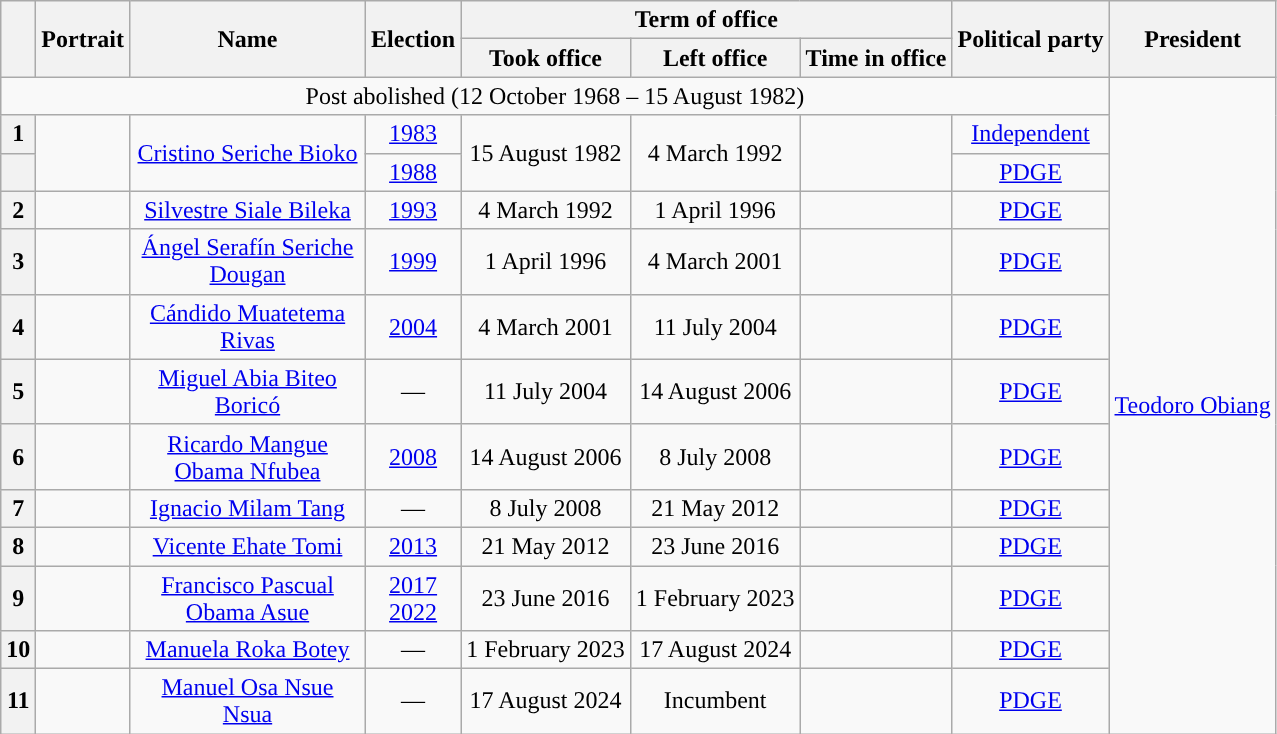<table class="wikitable" style="text-align:center">
<tr>
<th rowspan="2"></th>
<th rowspan="2">Portrait</th>
<th rowspan="2" width="150">Name<br></th>
<th rowspan="2">Election</th>
<th colspan="3">Term of office</th>
<th rowspan="2">Political party</th>
<th rowspan="2">President</th>
</tr>
<tr>
<th>Took office</th>
<th>Left office</th>
<th>Time in office</th>
</tr>
<tr>
<td colspan="8">Post abolished (12 October 1968 – 15 August 1982)</td>
<td rowspan="13"><a href='#'>Teodoro Obiang</a></td>
</tr>
<tr>
<th style="background-color:">1</th>
<td rowspan=2></td>
<td rowspan=2><a href='#'>Cristino Seriche Bioko</a><br></td>
<td><a href='#'>1983</a></td>
<td rowspan=2>15 August 1982</td>
<td rowspan=2>4 March 1992</td>
<td rowspan=2></td>
<td><a href='#'>Independent</a><br></td>
</tr>
<tr>
<th style="background:"></th>
<td><a href='#'>1988</a></td>
<td><a href='#'>PDGE</a></td>
</tr>
<tr>
<th style="background-color:">2</th>
<td></td>
<td><a href='#'>Silvestre Siale Bileka</a><br></td>
<td><a href='#'>1993</a></td>
<td>4 March 1992</td>
<td>1 April 1996</td>
<td></td>
<td><a href='#'>PDGE</a></td>
</tr>
<tr>
<th style="background-color:">3</th>
<td></td>
<td><a href='#'>Ángel Serafín Seriche Dougan</a><br></td>
<td><a href='#'>1999</a></td>
<td>1 April 1996</td>
<td>4 March 2001</td>
<td></td>
<td><a href='#'>PDGE</a></td>
</tr>
<tr>
<th style="background-color:">4</th>
<td></td>
<td><a href='#'>Cándido Muatetema Rivas</a><br></td>
<td><a href='#'>2004</a></td>
<td>4 March 2001</td>
<td>11 July 2004</td>
<td></td>
<td><a href='#'>PDGE</a></td>
</tr>
<tr>
<th style="background-color:">5</th>
<td></td>
<td><a href='#'>Miguel Abia Biteo Boricó</a><br></td>
<td>—</td>
<td>11 July 2004</td>
<td>14 August 2006</td>
<td></td>
<td><a href='#'>PDGE</a></td>
</tr>
<tr>
<th style="background-color:">6</th>
<td></td>
<td><a href='#'>Ricardo Mangue Obama Nfubea</a><br></td>
<td><a href='#'>2008</a></td>
<td>14 August 2006</td>
<td>8 July 2008</td>
<td></td>
<td><a href='#'>PDGE</a></td>
</tr>
<tr>
<th style="background-color:">7</th>
<td></td>
<td><a href='#'>Ignacio Milam Tang</a><br></td>
<td>—</td>
<td>8 July 2008</td>
<td>21 May 2012</td>
<td></td>
<td><a href='#'>PDGE</a></td>
</tr>
<tr>
<th style="background-color:">8</th>
<td></td>
<td><a href='#'>Vicente Ehate Tomi</a><br></td>
<td><a href='#'>2013</a></td>
<td>21 May 2012</td>
<td>23 June 2016</td>
<td></td>
<td><a href='#'>PDGE</a></td>
</tr>
<tr>
<th style="background-color:">9</th>
<td></td>
<td><a href='#'>Francisco Pascual Obama Asue</a><br></td>
<td><a href='#'>2017</a><br><a href='#'>2022</a></td>
<td>23 June 2016</td>
<td>1 February 2023</td>
<td></td>
<td><a href='#'>PDGE</a></td>
</tr>
<tr>
<th style="background-color:">10</th>
<td></td>
<td><a href='#'>Manuela Roka Botey</a><br></td>
<td>—</td>
<td>1 February 2023</td>
<td>17 August 2024</td>
<td></td>
<td><a href='#'>PDGE</a></td>
</tr>
<tr>
<th style="background-color:">11</th>
<td></td>
<td><a href='#'>Manuel Osa Nsue Nsua</a><br></td>
<td>—</td>
<td>17 August 2024</td>
<td>Incumbent</td>
<td></td>
<td><a href='#'>PDGE</a></td>
</tr>
</table>
